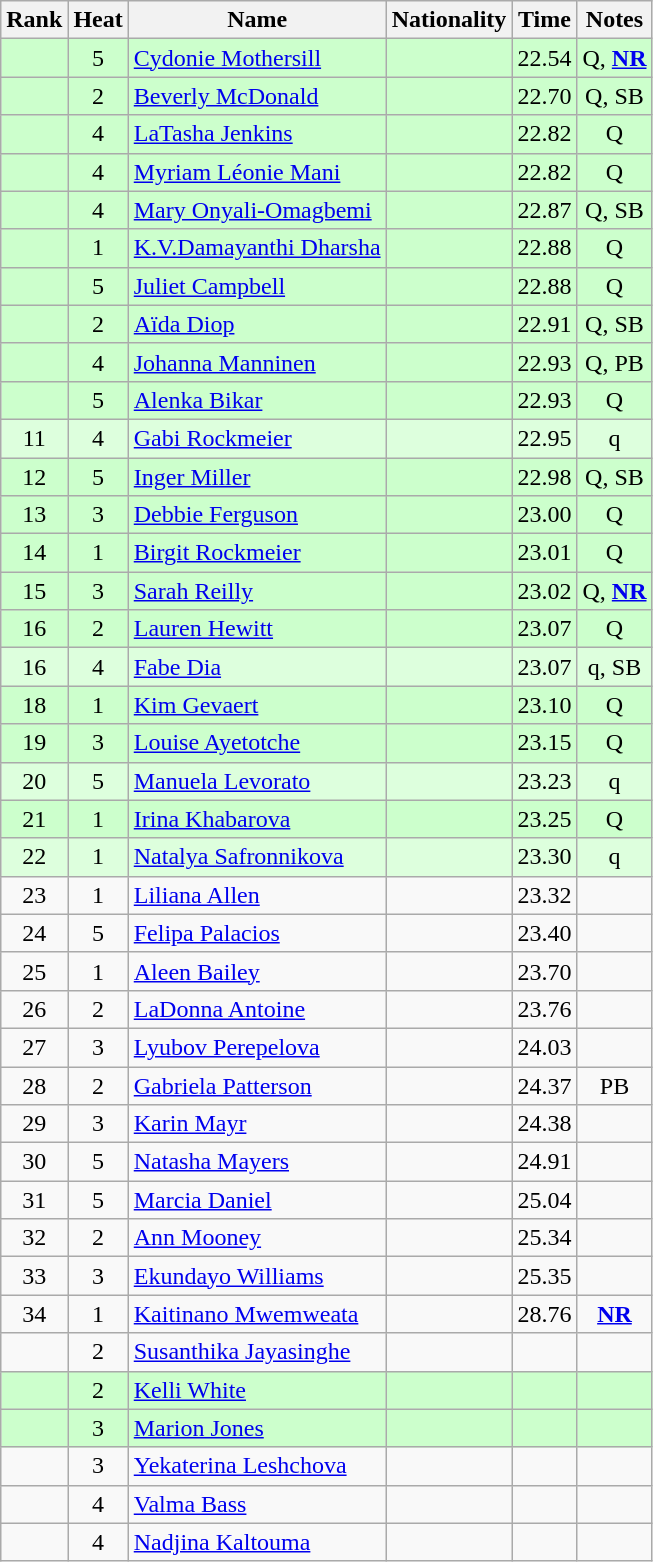<table class="wikitable sortable" style="text-align:center">
<tr>
<th>Rank</th>
<th>Heat</th>
<th>Name</th>
<th>Nationality</th>
<th>Time</th>
<th>Notes</th>
</tr>
<tr bgcolor=ccffcc>
<td></td>
<td>5</td>
<td align=left><a href='#'>Cydonie Mothersill</a></td>
<td align=left></td>
<td>22.54</td>
<td>Q, <strong><a href='#'>NR</a></strong></td>
</tr>
<tr bgcolor=ccffcc>
<td></td>
<td>2</td>
<td align=left><a href='#'>Beverly McDonald</a></td>
<td align=left></td>
<td>22.70</td>
<td>Q, SB</td>
</tr>
<tr bgcolor=ccffcc>
<td></td>
<td>4</td>
<td align=left><a href='#'>LaTasha Jenkins</a></td>
<td align=left></td>
<td>22.82</td>
<td>Q</td>
</tr>
<tr bgcolor=ccffcc>
<td></td>
<td>4</td>
<td align=left><a href='#'>Myriam Léonie Mani</a></td>
<td align=left></td>
<td>22.82</td>
<td>Q</td>
</tr>
<tr bgcolor=ccffcc>
<td></td>
<td>4</td>
<td align=left><a href='#'>Mary Onyali-Omagbemi</a></td>
<td align=left></td>
<td>22.87</td>
<td>Q, SB</td>
</tr>
<tr bgcolor=ccffcc>
<td></td>
<td>1</td>
<td align=left><a href='#'>K.V.Damayanthi Dharsha</a></td>
<td align=left></td>
<td>22.88</td>
<td>Q</td>
</tr>
<tr bgcolor=ccffcc>
<td></td>
<td>5</td>
<td align=left><a href='#'>Juliet Campbell</a></td>
<td align=left></td>
<td>22.88</td>
<td>Q</td>
</tr>
<tr bgcolor=ccffcc>
<td></td>
<td>2</td>
<td align=left><a href='#'>Aïda Diop</a></td>
<td align=left></td>
<td>22.91</td>
<td>Q, SB</td>
</tr>
<tr bgcolor=ccffcc>
<td></td>
<td>4</td>
<td align=left><a href='#'>Johanna Manninen</a></td>
<td align=left></td>
<td>22.93</td>
<td>Q, PB</td>
</tr>
<tr bgcolor=ccffcc>
<td></td>
<td>5</td>
<td align=left><a href='#'>Alenka Bikar</a></td>
<td align=left></td>
<td>22.93</td>
<td>Q</td>
</tr>
<tr bgcolor=ddffdd>
<td>11</td>
<td>4</td>
<td align=left><a href='#'>Gabi Rockmeier</a></td>
<td align=left></td>
<td>22.95</td>
<td>q</td>
</tr>
<tr bgcolor=ccffcc>
<td>12</td>
<td>5</td>
<td align=left><a href='#'>Inger Miller</a></td>
<td align=left></td>
<td>22.98</td>
<td>Q, SB</td>
</tr>
<tr bgcolor=ccffcc>
<td>13</td>
<td>3</td>
<td align=left><a href='#'>Debbie Ferguson</a></td>
<td align=left></td>
<td>23.00</td>
<td>Q</td>
</tr>
<tr bgcolor=ccffcc>
<td>14</td>
<td>1</td>
<td align=left><a href='#'>Birgit Rockmeier</a></td>
<td align=left></td>
<td>23.01</td>
<td>Q</td>
</tr>
<tr bgcolor=ccffcc>
<td>15</td>
<td>3</td>
<td align=left><a href='#'>Sarah Reilly</a></td>
<td align=left></td>
<td>23.02</td>
<td>Q, <strong><a href='#'>NR</a></strong></td>
</tr>
<tr bgcolor=ccffcc>
<td>16</td>
<td>2</td>
<td align=left><a href='#'>Lauren Hewitt</a></td>
<td align=left></td>
<td>23.07</td>
<td>Q</td>
</tr>
<tr bgcolor=ddffdd>
<td>16</td>
<td>4</td>
<td align=left><a href='#'>Fabe Dia</a></td>
<td align=left></td>
<td>23.07</td>
<td>q, SB</td>
</tr>
<tr bgcolor=ccffcc>
<td>18</td>
<td>1</td>
<td align=left><a href='#'>Kim Gevaert</a></td>
<td align=left></td>
<td>23.10</td>
<td>Q</td>
</tr>
<tr bgcolor=ccffcc>
<td>19</td>
<td>3</td>
<td align=left><a href='#'>Louise Ayetotche</a></td>
<td align=left></td>
<td>23.15</td>
<td>Q</td>
</tr>
<tr bgcolor=ddffdd>
<td>20</td>
<td>5</td>
<td align=left><a href='#'>Manuela Levorato</a></td>
<td align=left></td>
<td>23.23</td>
<td>q</td>
</tr>
<tr bgcolor=ccffcc>
<td>21</td>
<td>1</td>
<td align=left><a href='#'>Irina Khabarova</a></td>
<td align=left></td>
<td>23.25</td>
<td>Q</td>
</tr>
<tr bgcolor=ddffdd>
<td>22</td>
<td>1</td>
<td align=left><a href='#'>Natalya Safronnikova</a></td>
<td align=left></td>
<td>23.30</td>
<td>q</td>
</tr>
<tr>
<td>23</td>
<td>1</td>
<td align=left><a href='#'>Liliana Allen</a></td>
<td align=left></td>
<td>23.32</td>
<td></td>
</tr>
<tr>
<td>24</td>
<td>5</td>
<td align=left><a href='#'>Felipa Palacios</a></td>
<td align=left></td>
<td>23.40</td>
<td></td>
</tr>
<tr>
<td>25</td>
<td>1</td>
<td align=left><a href='#'>Aleen Bailey</a></td>
<td align=left></td>
<td>23.70</td>
<td></td>
</tr>
<tr>
<td>26</td>
<td>2</td>
<td align=left><a href='#'>LaDonna Antoine</a></td>
<td align=left></td>
<td>23.76</td>
<td></td>
</tr>
<tr>
<td>27</td>
<td>3</td>
<td align=left><a href='#'>Lyubov Perepelova</a></td>
<td align=left></td>
<td>24.03</td>
<td></td>
</tr>
<tr>
<td>28</td>
<td>2</td>
<td align=left><a href='#'>Gabriela Patterson</a></td>
<td align=left></td>
<td>24.37</td>
<td>PB</td>
</tr>
<tr>
<td>29</td>
<td>3</td>
<td align=left><a href='#'>Karin Mayr</a></td>
<td align=left></td>
<td>24.38</td>
<td></td>
</tr>
<tr>
<td>30</td>
<td>5</td>
<td align=left><a href='#'>Natasha Mayers</a></td>
<td align=left></td>
<td>24.91</td>
<td></td>
</tr>
<tr>
<td>31</td>
<td>5</td>
<td align=left><a href='#'>Marcia Daniel</a></td>
<td align=left></td>
<td>25.04</td>
<td></td>
</tr>
<tr>
<td>32</td>
<td>2</td>
<td align=left><a href='#'>Ann Mooney</a></td>
<td align=left></td>
<td>25.34</td>
<td></td>
</tr>
<tr>
<td>33</td>
<td>3</td>
<td align=left><a href='#'>Ekundayo Williams</a></td>
<td align=left></td>
<td>25.35</td>
<td></td>
</tr>
<tr>
<td>34</td>
<td>1</td>
<td align=left><a href='#'>Kaitinano Mwemweata</a></td>
<td align=left></td>
<td>28.76</td>
<td><strong><a href='#'>NR</a></strong></td>
</tr>
<tr>
<td></td>
<td>2</td>
<td align=left><a href='#'>Susanthika Jayasinghe</a></td>
<td align=left></td>
<td></td>
<td></td>
</tr>
<tr bgcolor=ccffcc>
<td></td>
<td>2</td>
<td align=left><a href='#'>Kelli White</a></td>
<td align=left></td>
<td></td>
<td></td>
</tr>
<tr bgcolor=ccffcc>
<td></td>
<td>3</td>
<td align=left><a href='#'>Marion Jones</a></td>
<td align=left></td>
<td></td>
<td></td>
</tr>
<tr>
<td></td>
<td>3</td>
<td align=left><a href='#'>Yekaterina Leshchova</a></td>
<td align=left></td>
<td></td>
<td></td>
</tr>
<tr>
<td></td>
<td>4</td>
<td align=left><a href='#'>Valma Bass</a></td>
<td align=left></td>
<td></td>
<td></td>
</tr>
<tr>
<td></td>
<td>4</td>
<td align=left><a href='#'>Nadjina Kaltouma</a></td>
<td align=left></td>
<td></td>
<td></td>
</tr>
</table>
